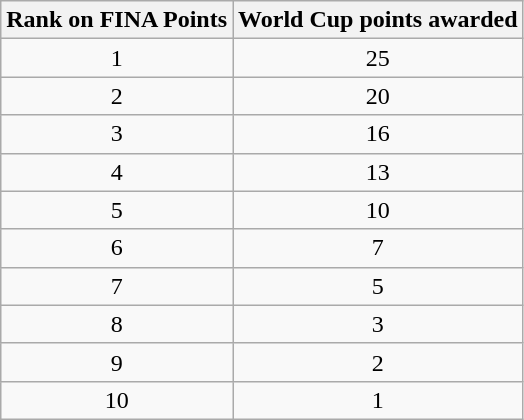<table class="wikitable" style="text-align:center">
<tr>
<th>Rank on FINA Points</th>
<th>World Cup points awarded</th>
</tr>
<tr>
<td>1</td>
<td>25</td>
</tr>
<tr>
<td>2</td>
<td>20</td>
</tr>
<tr>
<td>3</td>
<td>16</td>
</tr>
<tr>
<td>4</td>
<td>13</td>
</tr>
<tr>
<td>5</td>
<td>10</td>
</tr>
<tr>
<td>6</td>
<td>7</td>
</tr>
<tr>
<td>7</td>
<td>5</td>
</tr>
<tr>
<td>8</td>
<td>3</td>
</tr>
<tr>
<td>9</td>
<td>2</td>
</tr>
<tr>
<td>10</td>
<td>1</td>
</tr>
</table>
